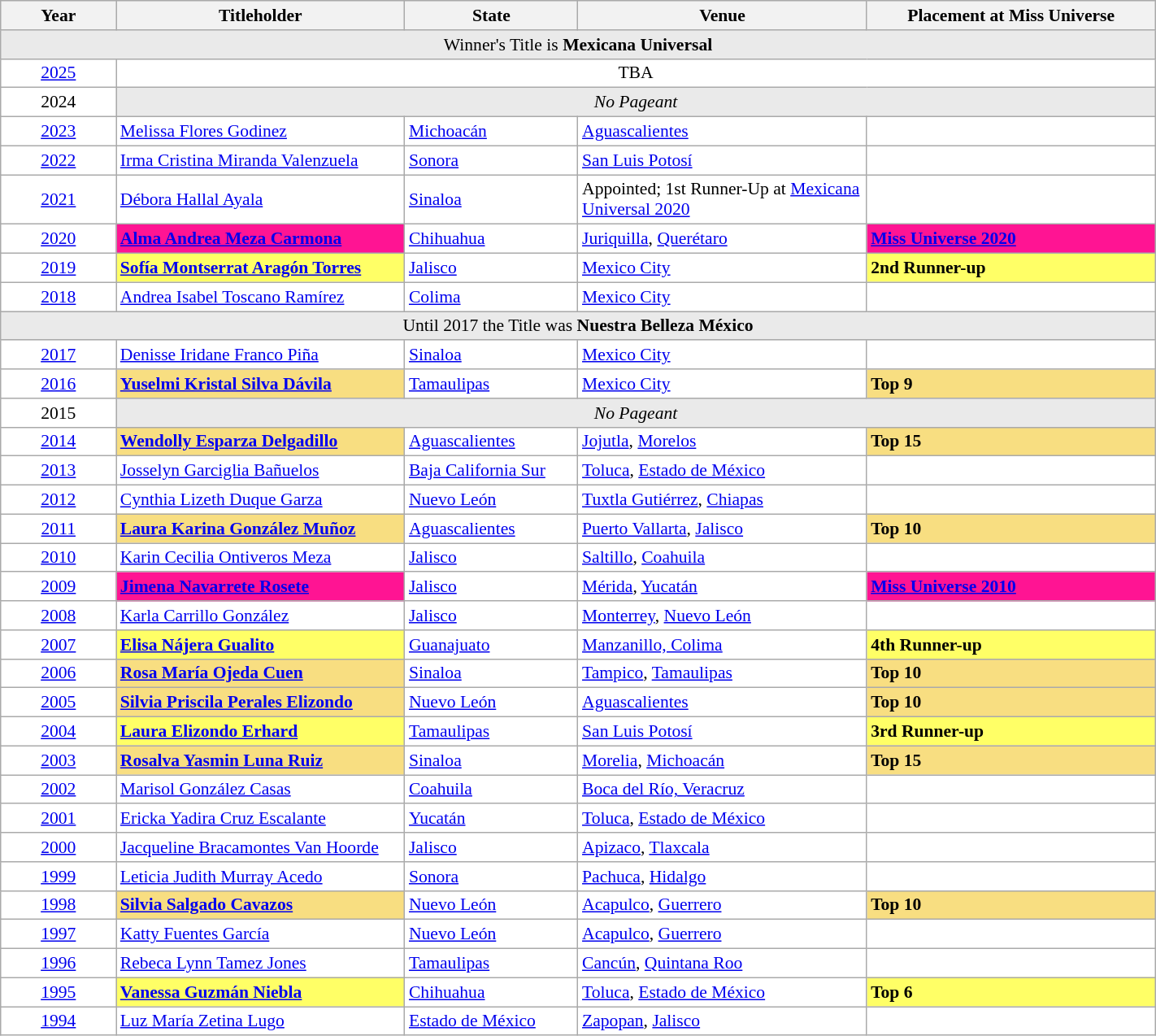<table class="wikitable" style="margin: 0 1em 0 0; background: white; border: 1px solid; border-collapse: collapse; font-size: 90%; width:75%">
<tr bgcolor="#EAEAEA">
<th width=10%>Year</th>
<th width=25%>Titleholder</th>
<th width=15%>State</th>
<th width=25%>Venue</th>
<th width=35%>Placement at Miss Universe</th>
</tr>
<tr>
<td colspan="5" bgcolor="#EAEAEA" style="text-align:center;">Winner's Title is <strong>Mexicana Universal</strong></td>
</tr>
<tr>
<td align="center"><a href='#'>2025</a></td>
<td colspan="4" style="text-align:center;">TBA</td>
</tr>
<tr>
<td align="center">2024</td>
<td colspan="4" bgcolor="#EAEAEA" style="text-align:center;"><em>No Pageant</em></td>
</tr>
<tr>
<td align="center"><a href='#'>2023</a></td>
<td><a href='#'>Melissa Flores Godinez</a></td>
<td><a href='#'>Michoacán</a></td>
<td><a href='#'>Aguascalientes</a></td>
<td></td>
</tr>
<tr>
<td align="center"><a href='#'>2022</a></td>
<td><a href='#'>Irma Cristina Miranda Valenzuela</a></td>
<td><a href='#'>Sonora</a></td>
<td><a href='#'>San Luis Potosí</a></td>
<td></td>
</tr>
<tr>
<td align="center"><a href='#'>2021</a></td>
<td><a href='#'>Débora Hallal Ayala</a></td>
<td><a href='#'>Sinaloa</a></td>
<td>Appointed; 1st Runner-Up at <a href='#'>Mexicana Universal 2020</a></td>
<td></td>
</tr>
<tr>
<td align="center"><a href='#'>2020</a></td>
<td bgcolor="#FF1493"><strong><a href='#'>Alma Andrea Meza Carmona</a></strong></td>
<td><a href='#'>Chihuahua</a></td>
<td><a href='#'>Juriquilla</a>, <a href='#'>Querétaro</a></td>
<td bgcolor="#FF1493"><strong><a href='#'>Miss Universe 2020</a></strong></td>
</tr>
<tr>
<td align="center"><a href='#'>2019</a></td>
<td bgcolor="#FFFF66"><strong><a href='#'>Sofía Montserrat Aragón Torres</a></strong></td>
<td><a href='#'>Jalisco</a></td>
<td><a href='#'>Mexico City</a></td>
<td bgcolor="#FFFF66"><strong>2nd Runner-up</strong></td>
</tr>
<tr>
<td align="center"><a href='#'>2018</a></td>
<td><a href='#'>Andrea Isabel Toscano Ramírez</a></td>
<td><a href='#'>Colima</a></td>
<td><a href='#'>Mexico City</a></td>
<td></td>
</tr>
<tr>
<td colspan="5" bgcolor="#EAEAEA" style="text-align:center;">Until 2017 the Title was <strong>Nuestra Belleza México</strong></td>
</tr>
<tr>
<td align="center"><a href='#'>2017</a></td>
<td><a href='#'>Denisse Iridane Franco Piña</a></td>
<td><a href='#'>Sinaloa</a></td>
<td><a href='#'>Mexico City</a></td>
<td></td>
</tr>
<tr>
<td align="center"><a href='#'>2016</a></td>
<td bgcolor="#F8DE81"><strong><a href='#'>Yuselmi Kristal Silva Dávila</a></strong></td>
<td><a href='#'>Tamaulipas</a></td>
<td><a href='#'>Mexico City</a></td>
<td bgcolor="#F8DE81"><strong>Top 9</strong></td>
</tr>
<tr>
<td align="center">2015</td>
<td colspan="4" bgcolor="#EAEAEA" style="text-align:center;"><em>No Pageant</em></td>
</tr>
<tr>
<td align="center"><a href='#'>2014</a></td>
<td bgcolor="#F8DE81"><strong><a href='#'>Wendolly Esparza Delgadillo</a></strong></td>
<td><a href='#'>Aguascalientes</a></td>
<td><a href='#'>Jojutla</a>, <a href='#'>Morelos</a></td>
<td bgcolor="#F8DE81"><strong>Top 15</strong></td>
</tr>
<tr>
<td align="center"><a href='#'>2013</a></td>
<td><a href='#'>Josselyn Garciglia Bañuelos</a></td>
<td><a href='#'>Baja California Sur</a></td>
<td><a href='#'>Toluca</a>, <a href='#'>Estado de México</a></td>
<td></td>
</tr>
<tr>
<td align="center"><a href='#'>2012</a></td>
<td><a href='#'>Cynthia Lizeth Duque Garza</a></td>
<td><a href='#'>Nuevo León</a></td>
<td><a href='#'>Tuxtla Gutiérrez</a>, <a href='#'>Chiapas</a></td>
<td></td>
</tr>
<tr>
<td align="center"><a href='#'>2011</a></td>
<td bgcolor="#F8DE81"><strong><a href='#'>Laura Karina González Muñoz</a></strong></td>
<td><a href='#'>Aguascalientes</a></td>
<td><a href='#'>Puerto Vallarta</a>, <a href='#'>Jalisco</a></td>
<td bgcolor="#F8DE81"><strong>Top 10</strong></td>
</tr>
<tr>
<td align="center"><a href='#'>2010</a></td>
<td><a href='#'>Karin Cecilia Ontiveros Meza</a></td>
<td><a href='#'>Jalisco</a></td>
<td><a href='#'>Saltillo</a>, <a href='#'>Coahuila</a></td>
<td></td>
</tr>
<tr>
<td align="center"><a href='#'>2009</a></td>
<td bgcolor="#FF1493"><strong><a href='#'>Jimena Navarrete Rosete</a></strong></td>
<td><a href='#'>Jalisco</a></td>
<td><a href='#'>Mérida</a>, <a href='#'>Yucatán</a></td>
<td bgcolor="#FF1493"><strong><a href='#'>Miss Universe 2010</a></strong></td>
</tr>
<tr>
<td align="center"><a href='#'>2008</a></td>
<td><a href='#'>Karla Carrillo González</a></td>
<td><a href='#'>Jalisco</a></td>
<td><a href='#'>Monterrey</a>, <a href='#'>Nuevo León</a></td>
<td></td>
</tr>
<tr>
<td align="center"><a href='#'>2007</a></td>
<td bgcolor="#FFFF66"><strong><a href='#'>Elisa Nájera Gualito</a></strong></td>
<td><a href='#'>Guanajuato</a></td>
<td><a href='#'>Manzanillo, Colima</a></td>
<td bgcolor="#FFFF66"><strong>4th Runner-up</strong></td>
</tr>
<tr>
<td align="center"><a href='#'>2006</a></td>
<td bgcolor="#F8DE81"><strong><a href='#'>Rosa María Ojeda Cuen</a></strong></td>
<td><a href='#'>Sinaloa</a></td>
<td><a href='#'>Tampico</a>, <a href='#'>Tamaulipas</a></td>
<td bgcolor="#F8DE81"><strong>Top 10</strong></td>
</tr>
<tr>
<td align="center"><a href='#'>2005</a></td>
<td bgcolor="#F8DE81"><strong><a href='#'>Silvia Priscila Perales Elizondo</a></strong></td>
<td><a href='#'>Nuevo León</a></td>
<td><a href='#'>Aguascalientes</a></td>
<td bgcolor="#F8DE81"><strong>Top 10</strong></td>
</tr>
<tr>
<td align="center"><a href='#'>2004</a></td>
<td bgcolor="#FFFF66"><strong><a href='#'>Laura Elizondo Erhard</a></strong></td>
<td><a href='#'>Tamaulipas</a></td>
<td><a href='#'>San Luis Potosí</a></td>
<td bgcolor="#FFFF66"><strong>3rd Runner-up</strong></td>
</tr>
<tr>
<td align="center"><a href='#'>2003</a></td>
<td bgcolor="#F8DE81"><strong><a href='#'>Rosalva Yasmin Luna Ruiz</a></strong></td>
<td><a href='#'>Sinaloa</a></td>
<td><a href='#'>Morelia</a>, <a href='#'>Michoacán</a></td>
<td bgcolor="#F8DE81"><strong>Top 15</strong></td>
</tr>
<tr>
<td align="center"><a href='#'>2002</a></td>
<td><a href='#'>Marisol González Casas</a></td>
<td><a href='#'>Coahuila</a></td>
<td><a href='#'>Boca del Río, Veracruz</a></td>
<td></td>
</tr>
<tr>
<td align="center"><a href='#'>2001</a></td>
<td><a href='#'>Ericka Yadira Cruz Escalante</a></td>
<td><a href='#'>Yucatán</a></td>
<td><a href='#'>Toluca</a>, <a href='#'>Estado de México</a></td>
<td></td>
</tr>
<tr>
<td align="center"><a href='#'>2000</a></td>
<td><a href='#'>Jacqueline Bracamontes Van Hoorde</a></td>
<td><a href='#'>Jalisco</a></td>
<td><a href='#'>Apizaco</a>, <a href='#'>Tlaxcala</a></td>
<td></td>
</tr>
<tr>
<td align="center"><a href='#'>1999</a></td>
<td><a href='#'>Leticia Judith Murray Acedo</a></td>
<td><a href='#'>Sonora</a></td>
<td><a href='#'>Pachuca</a>, <a href='#'>Hidalgo</a></td>
<td></td>
</tr>
<tr>
<td align="center"><a href='#'>1998</a></td>
<td bgcolor="#F8DE81"><strong><a href='#'>Silvia Salgado Cavazos</a></strong></td>
<td><a href='#'>Nuevo León</a></td>
<td><a href='#'>Acapulco</a>, <a href='#'>Guerrero</a></td>
<td bgcolor="#F8DE81"><strong>Top 10</strong></td>
</tr>
<tr>
<td align="center"><a href='#'>1997</a></td>
<td><a href='#'>Katty Fuentes García</a></td>
<td><a href='#'>Nuevo León</a></td>
<td><a href='#'>Acapulco</a>, <a href='#'>Guerrero</a></td>
<td></td>
</tr>
<tr>
<td align="center"><a href='#'>1996</a></td>
<td><a href='#'>Rebeca Lynn Tamez Jones</a></td>
<td><a href='#'>Tamaulipas</a></td>
<td><a href='#'>Cancún</a>, <a href='#'>Quintana Roo</a></td>
<td></td>
</tr>
<tr>
<td align="center"><a href='#'>1995</a></td>
<td bgcolor="#FFFF66"><strong><a href='#'>Vanessa Guzmán Niebla</a></strong></td>
<td><a href='#'>Chihuahua</a></td>
<td><a href='#'>Toluca</a>, <a href='#'>Estado de México</a></td>
<td bgcolor="#FFFF66"><strong>Top 6</strong></td>
</tr>
<tr>
<td align="center"><a href='#'>1994</a></td>
<td><a href='#'>Luz María Zetina Lugo</a></td>
<td><a href='#'>Estado de México</a></td>
<td><a href='#'>Zapopan</a>, <a href='#'>Jalisco</a></td>
<td></td>
</tr>
</table>
